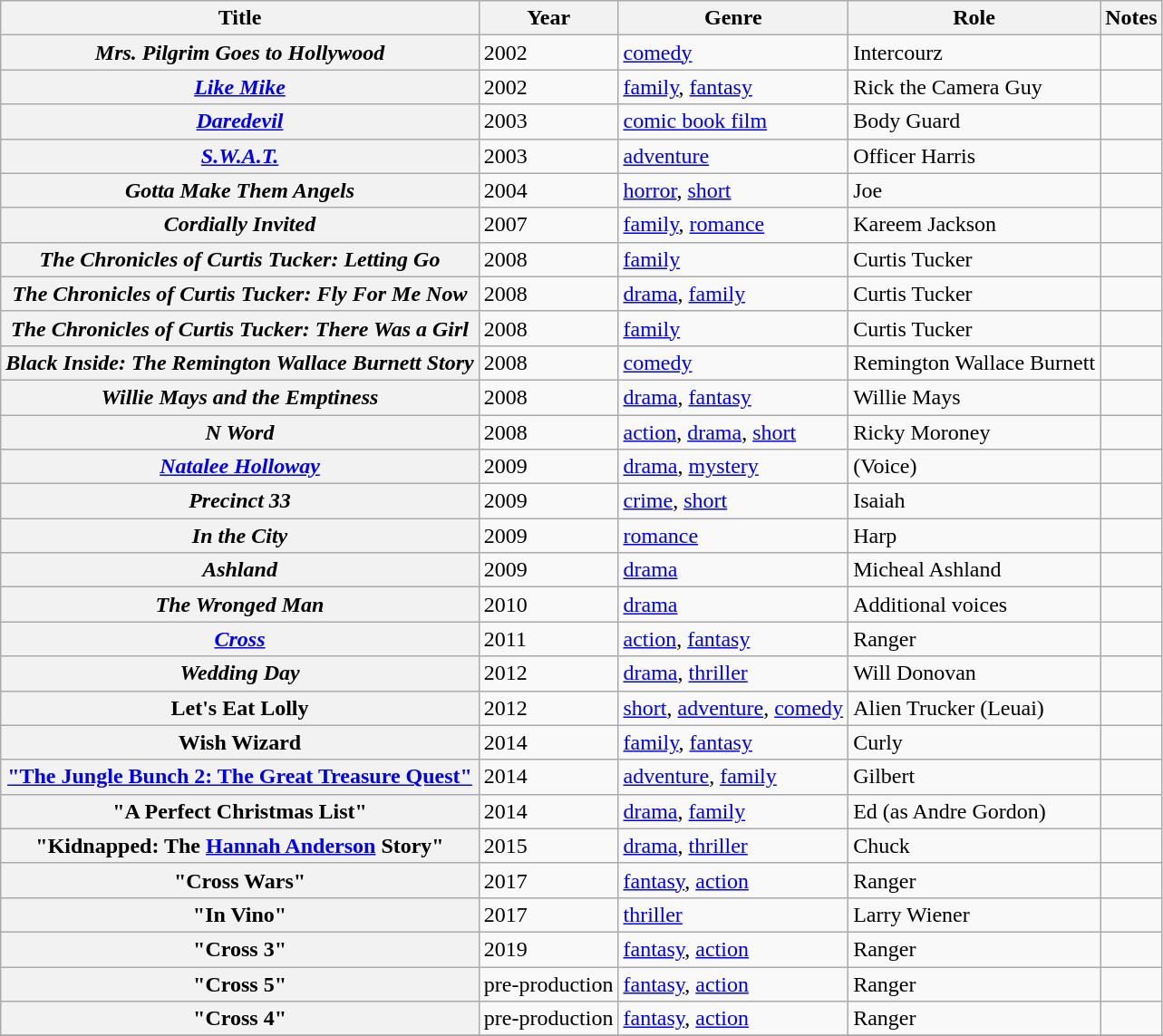<table class="wikitable plainrowheaders sortable">
<tr>
<th scope="col">Title</th>
<th scope="col">Year</th>
<th scope="col">Genre</th>
<th scope="col">Role</th>
<th scope="col" class="unsortable">Notes<br></th>
</tr>
<tr>
<th scope="row"><em>Mrs. Pilgrim Goes to Hollywood</em></th>
<td>2002</td>
<td><a href='#'>comedy</a></td>
<td>Intercourz</td>
<td></td>
</tr>
<tr>
<th scope="row"><em><a href='#'>Like Mike</a></em></th>
<td>2002</td>
<td><a href='#'>family</a>, <a href='#'>fantasy</a></td>
<td>Rick the Camera Guy</td>
<td></td>
</tr>
<tr>
<th scope="row"><em><a href='#'>Daredevil</a></em></th>
<td>2003</td>
<td><a href='#'>comic book film</a></td>
<td>Body Guard</td>
<td></td>
</tr>
<tr>
<th scope="row"><em><a href='#'>S.W.A.T.</a></em></th>
<td>2003</td>
<td><a href='#'>adventure</a></td>
<td>Officer Harris</td>
<td></td>
</tr>
<tr>
<th scope="row"><em>Gotta Make Them Angels</em></th>
<td>2004</td>
<td><a href='#'>horror</a>, <a href='#'>short</a></td>
<td>Joe</td>
<td></td>
</tr>
<tr>
<th scope="row"><em>Cordially Invited</em></th>
<td>2007</td>
<td><a href='#'>family</a>, <a href='#'>romance</a></td>
<td>Kareem Jackson</td>
<td></td>
</tr>
<tr>
<th scope="row"><em>The Chronicles of Curtis Tucker: Letting Go</em></th>
<td>2008</td>
<td><a href='#'>family</a></td>
<td>Curtis Tucker</td>
<td></td>
</tr>
<tr>
<th scope="row"><em>The Chronicles of Curtis Tucker: Fly For Me Now</em></th>
<td>2008</td>
<td><a href='#'>drama</a>, <a href='#'>family</a></td>
<td>Curtis Tucker</td>
<td></td>
</tr>
<tr>
<th scope="row"><em>The Chronicles of Curtis Tucker: There Was a Girl</em></th>
<td>2008</td>
<td><a href='#'>family</a></td>
<td>Curtis Tucker</td>
<td></td>
</tr>
<tr>
<th scope="row"><em>Black Inside: The Remington Wallace Burnett Story</em></th>
<td>2008</td>
<td><a href='#'>comedy</a></td>
<td>Remington Wallace Burnett</td>
<td></td>
</tr>
<tr>
<th scope="row"><em>Willie Mays and the Emptiness</em></th>
<td>2008</td>
<td><a href='#'>drama</a>, <a href='#'>fantasy</a></td>
<td>Willie Mays</td>
<td></td>
</tr>
<tr>
<th scope="row"><em>N Word</em></th>
<td>2008</td>
<td><a href='#'>action</a>, <a href='#'>drama</a>, <a href='#'>short</a></td>
<td>Ricky Moroney</td>
<td></td>
</tr>
<tr>
<th scope="row"><em><a href='#'>Natalee Holloway</a></em></th>
<td>2009</td>
<td><a href='#'>drama</a>, <a href='#'>mystery</a></td>
<td>(Voice)</td>
<td></td>
</tr>
<tr>
<th scope="row"><em>Precinct 33</em></th>
<td>2009</td>
<td><a href='#'>crime</a>, <a href='#'>short</a></td>
<td>Isaiah</td>
<td></td>
</tr>
<tr>
<th scope="row"><em>In the City</em></th>
<td>2009</td>
<td><a href='#'>romance</a></td>
<td>Harp</td>
<td></td>
</tr>
<tr>
<th scope="row"><em>Ashland</em></th>
<td>2009</td>
<td><a href='#'>drama</a></td>
<td>Micheal Ashland</td>
<td></td>
</tr>
<tr>
<th scope="row"><em>The Wronged Man</em></th>
<td>2010</td>
<td><a href='#'>drama</a></td>
<td>Additional voices</td>
<td></td>
</tr>
<tr>
<th scope="row"><em><a href='#'>Cross</a></em></th>
<td>2011</td>
<td><a href='#'>action</a>, <a href='#'>fantasy</a></td>
<td>Ranger</td>
<td></td>
</tr>
<tr>
<th scope="row"><em>Wedding Day<strong></th>
<td>2012</td>
<td><a href='#'>drama</a>, <a href='#'>thriller</a></td>
<td>Will Donovan</td>
<td></td>
</tr>
<tr>
<th scope="row"></em>Let's Eat Lolly<em></th>
<td>2012</td>
<td><a href='#'>short</a>, <a href='#'>adventure</a>, <a href='#'>comedy</a></td>
<td>Alien Trucker (Leuai)</td>
<td></td>
</tr>
<tr>
<th scope="row">Wish Wizard</th>
<td>2014</td>
<td><a href='#'>family</a>, <a href='#'>fantasy</a></td>
<td>Curly</td>
<td></td>
</tr>
<tr>
<th scope="row"><a href='#'>"The Jungle Bunch 2: The Great Treasure Quest"</a></th>
<td>2014</td>
<td><a href='#'>adventure</a>, <a href='#'>family</a></td>
<td>Gilbert</td>
<td></td>
</tr>
<tr>
<th scope="row">"A Perfect Christmas List"</th>
<td>2014</td>
<td><a href='#'>drama</a>, <a href='#'>family</a></td>
<td>Ed (as Andre Gordon)</td>
<td></td>
</tr>
<tr>
<th scope="row">"Kidnapped: The <a href='#'>Hannah Anderson</a> Story"</th>
<td>2015</td>
<td><a href='#'>drama</a>, <a href='#'>thriller</a></td>
<td>Chuck</td>
<td></td>
</tr>
<tr>
<th scope="row">"Cross Wars"</th>
<td>2017</td>
<td><a href='#'>fantasy</a>, <a href='#'>action</a></td>
<td>Ranger</td>
<td></td>
</tr>
<tr>
<th scope="row">"In Vino"</th>
<td>2017</td>
<td><a href='#'>thriller</a></td>
<td>Larry Wiener</td>
<td></td>
</tr>
<tr>
<th scope="row">"Cross 3"</th>
<td>2019</td>
<td><a href='#'>fantasy</a>, <a href='#'>action</a></td>
<td>Ranger</td>
<td></td>
</tr>
<tr>
<th scope="row">"Cross 5"</th>
<td>pre-production</td>
<td><a href='#'>fantasy</a>, <a href='#'>action</a></td>
<td>Ranger</td>
<td></td>
</tr>
<tr>
<th scope="row">"Cross 4"</th>
<td>pre-production</td>
<td><a href='#'>fantasy</a>, <a href='#'>action</a></td>
<td>Ranger</td>
<td></td>
</tr>
<tr>
</tr>
</table>
